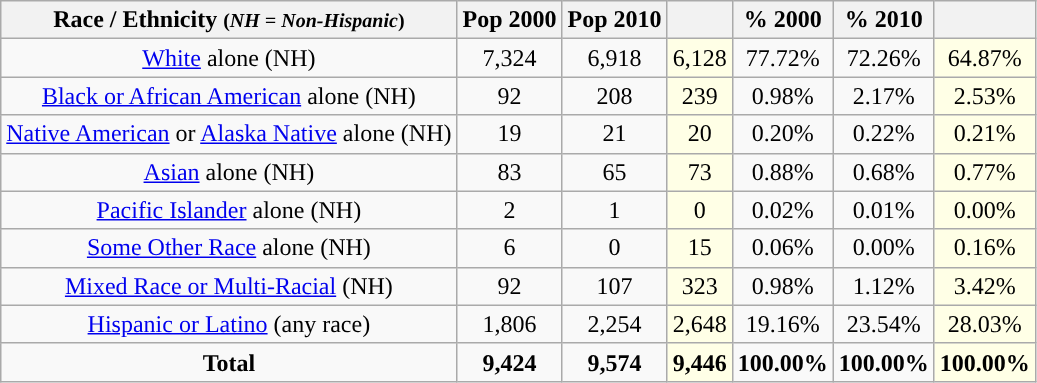<table class="wikitable" style="text-align:center;">
<tr>
<th>Race / Ethnicity <small>(<em>NH = Non-Hispanic</em>)</small></th>
<th>Pop 2000</th>
<th>Pop 2010</th>
<th></th>
<th>% 2000</th>
<th>% 2010</th>
<th></th>
</tr>
<tr>
<td><a href='#'>White</a> alone (NH)</td>
<td>7,324</td>
<td>6,918</td>
<td style='background: #ffffe6;'>6,128</td>
<td>77.72%</td>
<td>72.26%</td>
<td style='background: #ffffe6;'>64.87%</td>
</tr>
<tr>
<td><a href='#'>Black or African American</a> alone (NH)</td>
<td>92</td>
<td>208</td>
<td style='background: #ffffe6;'>239</td>
<td>0.98%</td>
<td>2.17%</td>
<td style='background: #ffffe6;'>2.53%</td>
</tr>
<tr>
<td><a href='#'>Native American</a> or <a href='#'>Alaska Native</a> alone (NH)</td>
<td>19</td>
<td>21</td>
<td style='background: #ffffe6;'>20</td>
<td>0.20%</td>
<td>0.22%</td>
<td style='background: #ffffe6;'>0.21%</td>
</tr>
<tr>
<td><a href='#'>Asian</a> alone (NH)</td>
<td>83</td>
<td>65</td>
<td style='background: #ffffe6;'>73</td>
<td>0.88%</td>
<td>0.68%</td>
<td style='background: #ffffe6;'>0.77%</td>
</tr>
<tr>
<td><a href='#'>Pacific Islander</a> alone (NH)</td>
<td>2</td>
<td>1</td>
<td style='background: #ffffe6;'>0</td>
<td>0.02%</td>
<td>0.01%</td>
<td style='background: #ffffe6;'>0.00%</td>
</tr>
<tr>
<td><a href='#'>Some Other Race</a> alone (NH)</td>
<td>6</td>
<td>0</td>
<td style='background: #ffffe6;'>15</td>
<td>0.06%</td>
<td>0.00%</td>
<td style='background: #ffffe6;'>0.16%</td>
</tr>
<tr>
<td><a href='#'>Mixed Race or Multi-Racial</a> (NH)</td>
<td>92</td>
<td>107</td>
<td style='background: #ffffe6;'>323</td>
<td>0.98%</td>
<td>1.12%</td>
<td style='background: #ffffe6;'>3.42%</td>
</tr>
<tr>
<td><a href='#'>Hispanic or Latino</a> (any race)</td>
<td>1,806</td>
<td>2,254</td>
<td style='background: #ffffe6;'>2,648</td>
<td>19.16%</td>
<td>23.54%</td>
<td style='background: #ffffe6;'>28.03%</td>
</tr>
<tr>
<td><strong>Total</strong></td>
<td><strong>9,424</strong></td>
<td><strong>9,574</strong></td>
<td style='background: #ffffe6;'><strong>9,446</strong></td>
<td><strong>100.00%</strong></td>
<td><strong>100.00%</strong></td>
<td style='background: #ffffe6;'><strong>100.00%</strong></td>
</tr>
</table>
